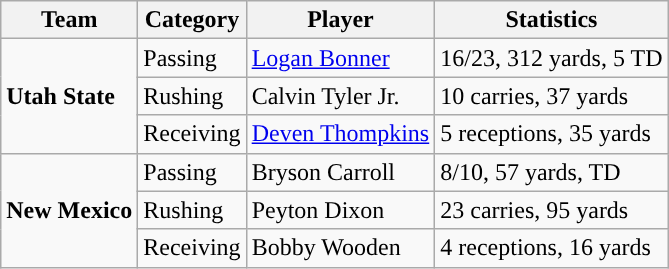<table class="wikitable" style="float: left;">
<tr>
<th>Team</th>
<th>Category</th>
<th>Player</th>
<th>Statistics</th>
</tr>
<tr>
<td rowspan=3><strong>Utah State</strong></td>
<td>Passing</td>
<td><a href='#'>Logan Bonner</a></td>
<td>16/23, 312 yards, 5 TD</td>
</tr>
<tr>
<td>Rushing</td>
<td>Calvin Tyler Jr.</td>
<td>10 carries, 37 yards</td>
</tr>
<tr>
<td>Receiving</td>
<td><a href='#'>Deven Thompkins</a></td>
<td>5 receptions, 35 yards</td>
</tr>
<tr>
<td rowspan=3><strong>New Mexico</strong></td>
<td>Passing</td>
<td>Bryson Carroll</td>
<td>8/10, 57 yards, TD</td>
</tr>
<tr>
<td>Rushing</td>
<td>Peyton Dixon</td>
<td>23 carries, 95 yards</td>
</tr>
<tr>
<td>Receiving</td>
<td>Bobby Wooden</td>
<td>4 receptions, 16 yards</td>
</tr>
</table>
